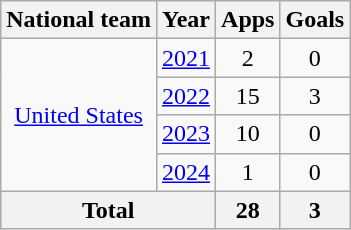<table class="wikitable" style="text-align:center">
<tr>
<th>National team</th>
<th>Year</th>
<th>Apps</th>
<th>Goals</th>
</tr>
<tr>
<td rowspan=4><a href='#'>United States</a></td>
<td><a href='#'>2021</a></td>
<td>2</td>
<td>0</td>
</tr>
<tr>
<td><a href='#'>2022</a></td>
<td>15</td>
<td>3</td>
</tr>
<tr>
<td><a href='#'>2023</a></td>
<td>10</td>
<td>0</td>
</tr>
<tr>
<td><a href='#'>2024</a></td>
<td>1</td>
<td>0</td>
</tr>
<tr>
<th colspan=2>Total</th>
<th>28</th>
<th>3</th>
</tr>
</table>
